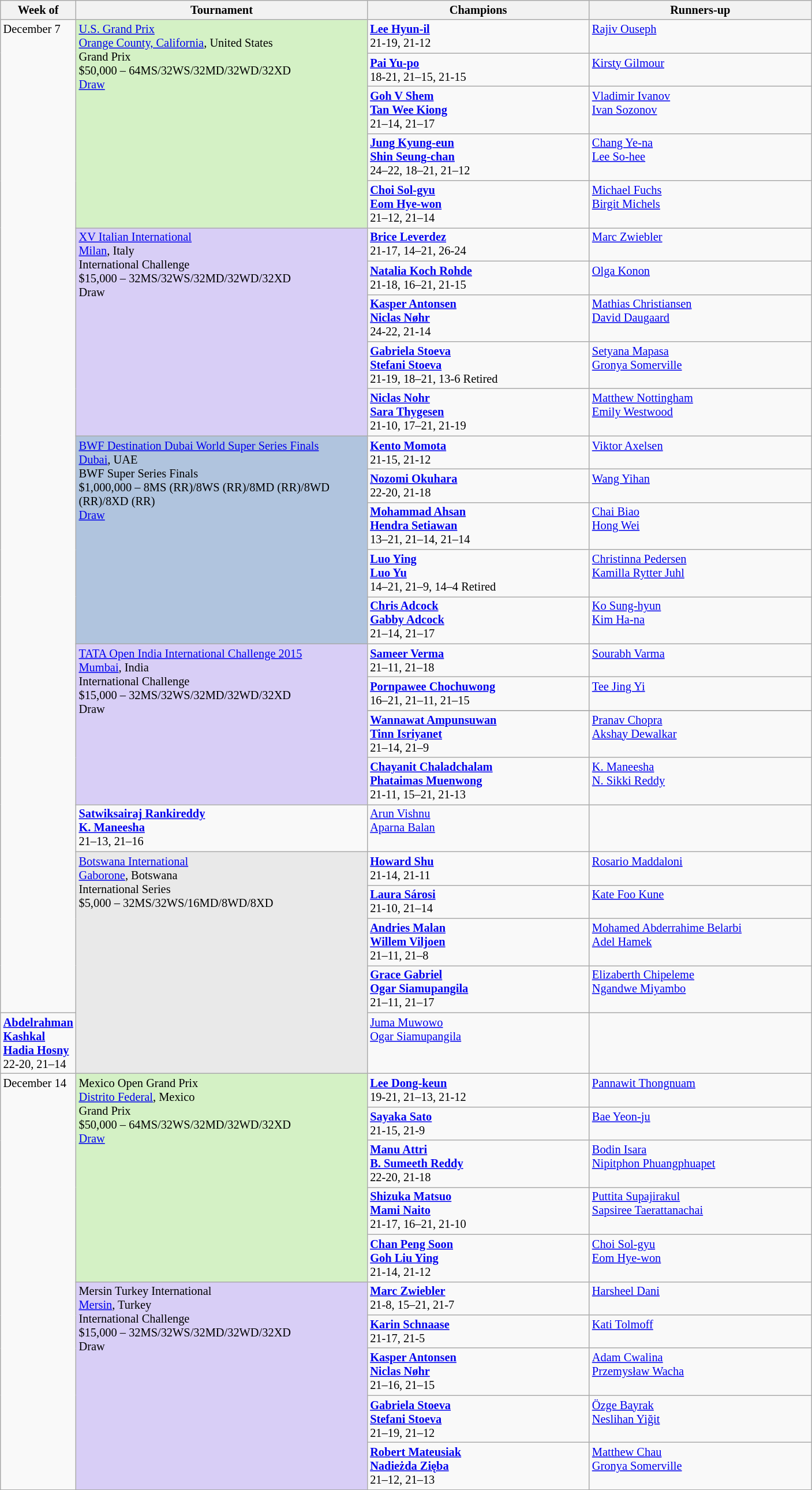<table class=wikitable style=font-size:85%>
<tr>
<th width=75>Week of</th>
<th width=330>Tournament</th>
<th width=250>Champions</th>
<th width=250>Runners-up</th>
</tr>
<tr valign=top>
<td rowspan=25>December 7</td>
<td style="background:#D4F1C5;" rowspan="5"><a href='#'>U.S. Grand Prix</a><br> <a href='#'>Orange County, California</a>, United States<br>Grand Prix<br>$50,000 – 64MS/32WS/32MD/32WD/32XD<br><a href='#'>Draw</a></td>
<td> <strong><a href='#'>Lee Hyun-il</a></strong><br>21-19, 21-12</td>
<td> <a href='#'>Rajiv Ouseph</a></td>
</tr>
<tr valign=top>
<td> <strong><a href='#'>Pai Yu-po</a></strong><br>18-21, 21–15, 21-15</td>
<td> <a href='#'>Kirsty Gilmour</a></td>
</tr>
<tr valign=top>
<td> <strong><a href='#'>Goh V Shem</a><br> <a href='#'>Tan Wee Kiong</a></strong><br>21–14, 21–17</td>
<td> <a href='#'>Vladimir Ivanov</a><br> <a href='#'>Ivan Sozonov</a></td>
</tr>
<tr valign=top>
<td> <strong><a href='#'>Jung Kyung-eun</a><br> <a href='#'>Shin Seung-chan</a></strong><br>24–22, 18–21, 21–12</td>
<td> <a href='#'>Chang Ye-na</a><br> <a href='#'>Lee So-hee</a></td>
</tr>
<tr valign=top>
<td> <strong><a href='#'>Choi Sol-gyu</a><br> <a href='#'>Eom Hye-won</a></strong><br>21–12, 21–14</td>
<td> <a href='#'>Michael Fuchs</a><br> <a href='#'>Birgit Michels</a></td>
</tr>
<tr valign=top>
<td style="background:#d8cef6;" rowspan="5"><a href='#'>XV Italian International</a><br> <a href='#'>Milan</a>, Italy<br>International Challenge<br>$15,000 – 32MS/32WS/32MD/32WD/32XD<br>Draw</td>
<td> <strong><a href='#'>Brice Leverdez</a></strong><br>21-17, 14–21, 26-24</td>
<td> <a href='#'>Marc Zwiebler</a></td>
</tr>
<tr valign=top>
<td> <strong><a href='#'>Natalia Koch Rohde</a></strong><br>21-18, 16–21, 21-15</td>
<td> <a href='#'>Olga Konon</a></td>
</tr>
<tr valign=top>
<td> <strong><a href='#'>Kasper Antonsen</a><br> <a href='#'>Niclas Nøhr</a></strong><br>24-22, 21-14</td>
<td> <a href='#'>Mathias Christiansen</a><br> <a href='#'>David Daugaard</a></td>
</tr>
<tr valign=top>
<td> <strong><a href='#'>Gabriela Stoeva</a><br> <a href='#'>Stefani Stoeva</a></strong><br>21-19, 18–21, 13-6 Retired</td>
<td> <a href='#'>Setyana Mapasa</a><br> <a href='#'>Gronya Somerville</a></td>
</tr>
<tr valign=top>
<td> <strong><a href='#'>Niclas Nohr</a><br> <a href='#'>Sara Thygesen</a></strong><br>21-10, 17–21, 21-19</td>
<td> <a href='#'>Matthew Nottingham</a><br> <a href='#'>Emily Westwood</a></td>
</tr>
<tr valign=top>
<td style="background:#B0C4DE;" rowspan="5"><a href='#'>BWF Destination Dubai World Super Series Finals</a><br> <a href='#'>Dubai</a>, UAE<br>BWF Super Series Finals<br>$1,000,000 – 8MS (RR)/8WS (RR)/8MD (RR)/8WD (RR)/8XD (RR)<br><a href='#'>Draw</a></td>
<td> <strong><a href='#'>Kento Momota</a></strong><br>21-15, 21-12</td>
<td> <a href='#'>Viktor Axelsen</a></td>
</tr>
<tr valign=top>
<td> <strong><a href='#'>Nozomi Okuhara</a></strong><br>22-20, 21-18</td>
<td> <a href='#'>Wang Yihan</a></td>
</tr>
<tr valign=top>
<td> <strong><a href='#'>Mohammad Ahsan</a><br> <a href='#'>Hendra Setiawan</a></strong><br>13–21, 21–14, 21–14</td>
<td> <a href='#'>Chai Biao</a><br> <a href='#'>Hong Wei</a></td>
</tr>
<tr valign=top>
<td> <strong><a href='#'>Luo Ying</a><br> <a href='#'>Luo Yu</a></strong><br>14–21, 21–9, 14–4 Retired</td>
<td> <a href='#'>Christinna Pedersen</a><br> <a href='#'>Kamilla Rytter Juhl</a></td>
</tr>
<tr valign=top>
<td> <strong><a href='#'>Chris Adcock</a><br> <a href='#'>Gabby Adcock</a></strong><br>21–14, 21–17</td>
<td> <a href='#'>Ko Sung-hyun</a><br> <a href='#'>Kim Ha-na</a></td>
</tr>
<tr valign=top>
<td style="background:#d8cef6;" rowspan="5"><a href='#'>TATA Open India International Challenge 2015</a><br> <a href='#'>Mumbai</a>, India<br>International Challenge<br>$15,000 – 32MS/32WS/32MD/32WD/32XD<br>Draw</td>
<td> <strong><a href='#'>Sameer Verma</a></strong><br>21–11, 21–18</td>
<td> <a href='#'>Sourabh Varma</a></td>
</tr>
<tr valign=top>
<td> <strong><a href='#'>Pornpawee Chochuwong</a></strong><br>16–21, 21–11, 21–15</td>
<td> <a href='#'>Tee Jing Yi</a></td>
</tr>
<tr valign=top>
</tr>
<tr valign=top>
<td> <strong><a href='#'>Wannawat Ampunsuwan</a><br> <a href='#'>Tinn Isriyanet</a></strong><br>21–14, 21–9</td>
<td> <a href='#'>Pranav Chopra</a><br> <a href='#'>Akshay Dewalkar</a></td>
</tr>
<tr valign=top>
<td> <strong><a href='#'>Chayanit Chaladchalam</a><br> <a href='#'>Phataimas Muenwong</a></strong><br>21-11, 15–21, 21-13</td>
<td> <a href='#'>K. Maneesha</a><br> <a href='#'>N. Sikki Reddy</a></td>
</tr>
<tr valign=top>
<td> <strong><a href='#'>Satwiksairaj Rankireddy</a><br> <a href='#'>K. Maneesha</a></strong><br>21–13, 21–16</td>
<td> <a href='#'>Arun Vishnu</a><br> <a href='#'>Aparna Balan</a></td>
</tr>
<tr valign=top>
<td style="background:#E9E9E9;" rowspan="5"><a href='#'>Botswana International</a><br><a href='#'>Gaborone</a>, Botswana<br>International Series<br>$5,000 – 32MS/32WS/16MD/8WD/8XD</td>
<td> <strong><a href='#'>Howard Shu</a></strong><br>21-14, 21-11</td>
<td> <a href='#'>Rosario Maddaloni</a></td>
</tr>
<tr valign=top>
<td> <strong><a href='#'>Laura Sárosi</a></strong><br>21-10, 21–14</td>
<td> <a href='#'>Kate Foo Kune</a></td>
</tr>
<tr valign=top>
<td> <strong><a href='#'>Andries Malan</a></strong><br> <strong><a href='#'>Willem Viljoen</a></strong><br>21–11, 21–8</td>
<td> <a href='#'>Mohamed Abderrahime Belarbi</a><br> <a href='#'>Adel Hamek</a></td>
</tr>
<tr valign=top>
<td> <strong><a href='#'>Grace Gabriel</a></strong><br> <strong><a href='#'>Ogar Siamupangila</a></strong><br>21–11, 21–17</td>
<td> <a href='#'>Elizaberth Chipeleme</a><br> <a href='#'>Ngandwe Miyambo</a></td>
</tr>
<tr valign=top>
<td> <strong><a href='#'>Abdelrahman Kashkal</a></strong><br> <strong><a href='#'>Hadia Hosny</a></strong><br>22-20, 21–14</td>
<td> <a href='#'>Juma Muwowo</a><br> <a href='#'>Ogar Siamupangila</a></td>
</tr>
<tr valign=top>
<td rowspan=10>December 14</td>
<td style="background:#D4F1C5;" rowspan="5">Mexico Open Grand Prix<br> <a href='#'>Distrito Federal</a>, Mexico<br>Grand Prix<br>$50,000 – 64MS/32WS/32MD/32WD/32XD<br><a href='#'>Draw</a></td>
<td> <strong><a href='#'>Lee Dong-keun</a></strong><br>19-21, 21–13, 21-12</td>
<td> <a href='#'>Pannawit Thongnuam</a></td>
</tr>
<tr valign=top>
<td> <strong><a href='#'>Sayaka Sato</a></strong><br>21-15, 21-9</td>
<td> <a href='#'>Bae Yeon-ju</a></td>
</tr>
<tr valign=top>
<td> <strong><a href='#'>Manu Attri</a><br> <a href='#'>B. Sumeeth Reddy</a></strong><br>22-20, 21-18</td>
<td> <a href='#'>Bodin Isara</a><br> <a href='#'>Nipitphon Phuangphuapet</a></td>
</tr>
<tr valign=top>
<td> <strong><a href='#'>Shizuka Matsuo</a><br> <a href='#'>Mami Naito</a></strong><br>21-17, 16–21, 21-10</td>
<td> <a href='#'>Puttita Supajirakul</a><br> <a href='#'>Sapsiree Taerattanachai</a></td>
</tr>
<tr valign=top>
<td> <strong><a href='#'>Chan Peng Soon</a><br> <a href='#'>Goh Liu Ying</a></strong><br>21-14, 21-12</td>
<td> <a href='#'>Choi Sol-gyu</a><br> <a href='#'>Eom Hye-won</a></td>
</tr>
<tr valign=top>
<td style="background:#d8cef6;" rowspan="5">Mersin Turkey International<br> <a href='#'>Mersin</a>, Turkey<br>International Challenge<br>$15,000 – 32MS/32WS/32MD/32WD/32XD<br>Draw</td>
<td> <strong><a href='#'>Marc Zwiebler</a></strong><br>21-8, 15–21, 21-7</td>
<td> <a href='#'>Harsheel Dani</a></td>
</tr>
<tr valign=top>
<td> <strong><a href='#'>Karin Schnaase</a></strong><br>21-17, 21-5</td>
<td> <a href='#'>Kati Tolmoff</a></td>
</tr>
<tr valign=top>
<td> <strong><a href='#'>Kasper Antonsen</a><br> <a href='#'>Niclas Nøhr</a></strong><br>21–16, 21–15</td>
<td> <a href='#'>Adam Cwalina</a><br> <a href='#'>Przemysław Wacha</a></td>
</tr>
<tr valign=top>
<td> <strong><a href='#'>Gabriela Stoeva</a><br> <a href='#'>Stefani Stoeva</a></strong><br>21–19, 21–12</td>
<td> <a href='#'>Özge Bayrak</a><br> <a href='#'>Neslihan Yiğit</a></td>
</tr>
<tr valign=top>
<td> <strong><a href='#'>Robert Mateusiak</a><br> <a href='#'>Nadieżda Zięba</a></strong><br>21–12, 21–13</td>
<td> <a href='#'>Matthew Chau</a><br> <a href='#'>Gronya Somerville</a></td>
</tr>
<tr valign=top>
</tr>
</table>
